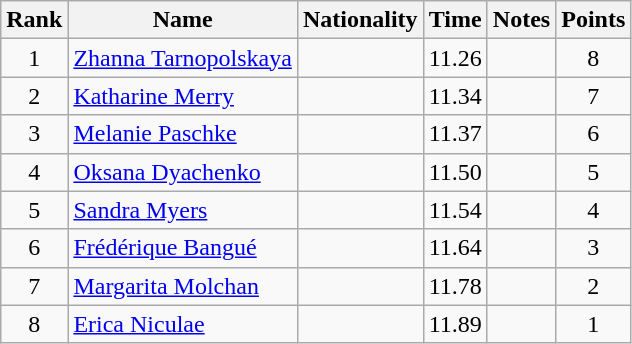<table class="wikitable sortable" style="text-align:center">
<tr>
<th>Rank</th>
<th>Name</th>
<th>Nationality</th>
<th>Time</th>
<th>Notes</th>
<th>Points</th>
</tr>
<tr>
<td>1</td>
<td align=left><a href='#'>Zhanna Tarnopolskaya</a></td>
<td align=left></td>
<td>11.26</td>
<td></td>
<td>8</td>
</tr>
<tr>
<td>2</td>
<td align=left><a href='#'>Katharine Merry</a></td>
<td align=left></td>
<td>11.34</td>
<td></td>
<td>7</td>
</tr>
<tr>
<td>3</td>
<td align=left><a href='#'>Melanie Paschke</a></td>
<td align=left></td>
<td>11.37</td>
<td></td>
<td>6</td>
</tr>
<tr>
<td>4</td>
<td align=left><a href='#'>Oksana Dyachenko</a></td>
<td align=left></td>
<td>11.50</td>
<td></td>
<td>5</td>
</tr>
<tr>
<td>5</td>
<td align=left><a href='#'>Sandra Myers</a></td>
<td align=left></td>
<td>11.54</td>
<td></td>
<td>4</td>
</tr>
<tr>
<td>6</td>
<td align=left><a href='#'>Frédérique Bangué</a></td>
<td align=left></td>
<td>11.64</td>
<td></td>
<td>3</td>
</tr>
<tr>
<td>7</td>
<td align=left><a href='#'>Margarita Molchan</a></td>
<td align=left></td>
<td>11.78</td>
<td></td>
<td>2</td>
</tr>
<tr>
<td>8</td>
<td align=left><a href='#'>Erica Niculae</a></td>
<td align=left></td>
<td>11.89</td>
<td></td>
<td>1</td>
</tr>
</table>
